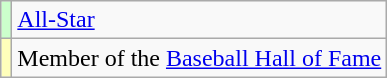<table class="wikitable">
<tr>
<th scope="row" style="background:#cfc;"></th>
<td><a href='#'>All-Star</a></td>
</tr>
<tr>
<th scope="row" style="background:#ffb;"></th>
<td>Member of the <a href='#'>Baseball Hall of Fame</a></td>
</tr>
</table>
